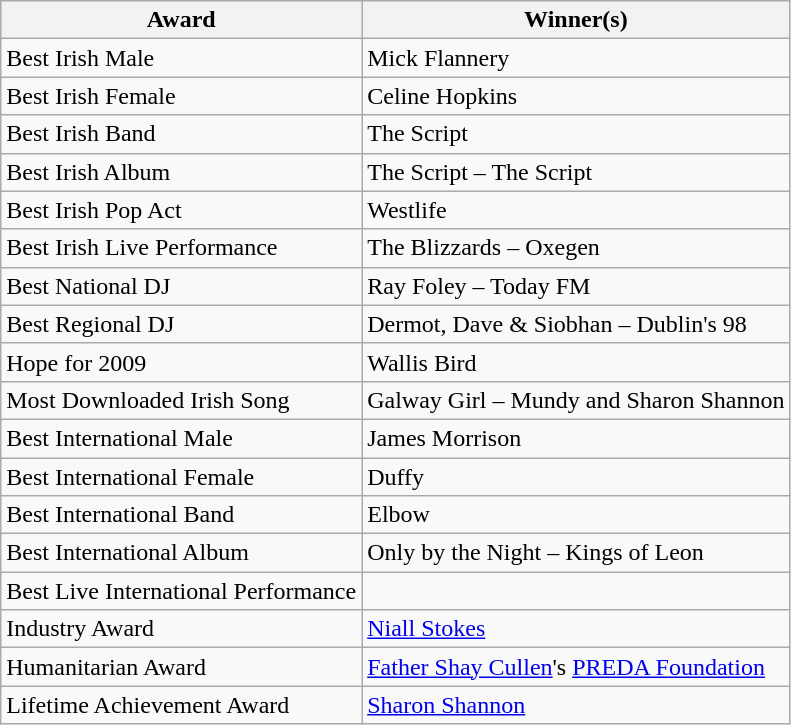<table class="wikitable">
<tr>
<th>Award</th>
<th>Winner(s)</th>
</tr>
<tr>
<td>Best Irish Male</td>
<td>Mick Flannery</td>
</tr>
<tr>
<td>Best Irish Female</td>
<td>Celine Hopkins</td>
</tr>
<tr>
<td>Best Irish Band</td>
<td>The Script</td>
</tr>
<tr>
<td>Best Irish Album</td>
<td>The Script – The Script</td>
</tr>
<tr>
<td>Best Irish Pop Act</td>
<td>Westlife</td>
</tr>
<tr>
<td>Best Irish Live Performance</td>
<td>The Blizzards – Oxegen</td>
</tr>
<tr>
<td>Best National DJ</td>
<td>Ray Foley – Today FM</td>
</tr>
<tr>
<td>Best Regional DJ</td>
<td>Dermot, Dave & Siobhan – Dublin's 98</td>
</tr>
<tr>
<td>Hope for 2009</td>
<td>Wallis Bird</td>
</tr>
<tr>
<td>Most Downloaded Irish Song</td>
<td>Galway Girl – Mundy and Sharon Shannon</td>
</tr>
<tr>
<td>Best International Male</td>
<td>James Morrison</td>
</tr>
<tr>
<td>Best International Female</td>
<td>Duffy</td>
</tr>
<tr>
<td>Best International Band</td>
<td>Elbow</td>
</tr>
<tr>
<td>Best International Album</td>
<td>Only by the Night – Kings of Leon</td>
</tr>
<tr>
<td>Best Live International Performance</td>
<td></td>
</tr>
<tr>
<td>Industry Award</td>
<td><a href='#'>Niall Stokes</a></td>
</tr>
<tr>
<td>Humanitarian Award</td>
<td><a href='#'>Father Shay Cullen</a>'s <a href='#'>PREDA Foundation</a></td>
</tr>
<tr>
<td>Lifetime Achievement Award</td>
<td><a href='#'>Sharon Shannon</a></td>
</tr>
</table>
